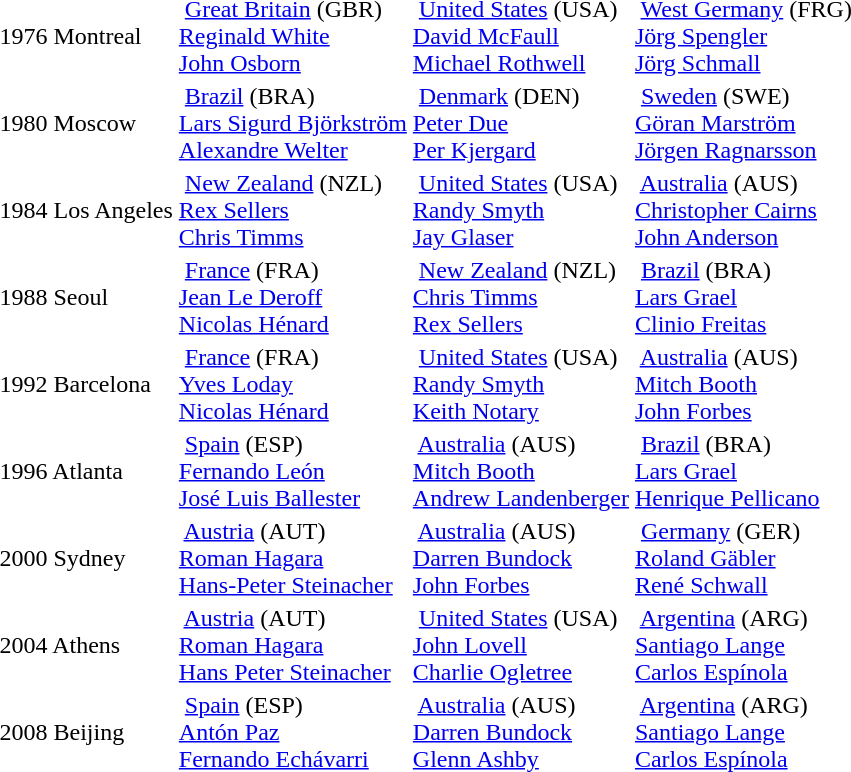<table>
<tr>
<td style="align:center;">1976 Montreal <br></td>
<td style="vertical-align:top;"> <a href='#'>Great Britain</a> <span>(GBR)</span><br><a href='#'>Reginald White</a><br><a href='#'>John Osborn</a></td>
<td style="vertical-align:top;"> <a href='#'>United States</a> <span>(USA)</span><br><a href='#'>David McFaull</a><br><a href='#'>Michael Rothwell</a></td>
<td style="vertical-align:top;"> <a href='#'>West Germany</a> <span>(FRG)</span><br><a href='#'>Jörg Spengler</a><br><a href='#'>Jörg Schmall</a></td>
</tr>
<tr>
<td style="align:center;">1980 Moscow <br></td>
<td style="vertical-align:top;"> <a href='#'>Brazil</a> <span>(BRA)</span><br><a href='#'>Lars Sigurd Björkström</a><br><a href='#'>Alexandre Welter</a></td>
<td style="vertical-align:top;"> <a href='#'>Denmark</a> <span>(DEN)</span><br><a href='#'>Peter Due</a><br><a href='#'>Per Kjergard</a></td>
<td style="vertical-align:top;"> <a href='#'>Sweden</a> <span>(SWE)</span><br><a href='#'>Göran Marström</a><br><a href='#'>Jörgen Ragnarsson</a></td>
</tr>
<tr>
<td style="align:center;">1984 Los Angeles <br></td>
<td style="vertical-align:top;"> <a href='#'>New Zealand</a> <span>(NZL)</span><br><a href='#'>Rex Sellers</a><br><a href='#'>Chris Timms</a></td>
<td style="vertical-align:top;"> <a href='#'>United States</a> <span>(USA)</span><br><a href='#'>Randy Smyth</a><br><a href='#'>Jay Glaser</a></td>
<td style="vertical-align:top;"> <a href='#'>Australia</a> <span>(AUS)</span><br><a href='#'>Christopher Cairns</a><br><a href='#'>John Anderson</a></td>
</tr>
<tr>
<td style="align:center;">1988 Seoul <br></td>
<td style="vertical-align:top;"> <a href='#'>France</a> <span>(FRA)</span><br><a href='#'>Jean Le Deroff</a><br><a href='#'>Nicolas Hénard</a></td>
<td style="vertical-align:top;"> <a href='#'>New Zealand</a> <span>(NZL)</span><br><a href='#'>Chris Timms</a><br><a href='#'>Rex Sellers</a></td>
<td style="vertical-align:top;"> <a href='#'>Brazil</a> <span>(BRA)</span><br><a href='#'>Lars Grael</a><br><a href='#'>Clinio Freitas</a></td>
</tr>
<tr>
<td style="align:center;">1992 Barcelona <br></td>
<td style="vertical-align:top;"> <a href='#'>France</a> <span>(FRA)</span><br><a href='#'>Yves Loday</a><br><a href='#'>Nicolas Hénard</a></td>
<td style="vertical-align:top;"> <a href='#'>United States</a> <span>(USA)</span><br><a href='#'>Randy Smyth</a><br><a href='#'>Keith Notary</a></td>
<td style="vertical-align:top;"> <a href='#'>Australia</a> <span>(AUS)</span><br><a href='#'>Mitch Booth</a><br><a href='#'>John Forbes</a></td>
</tr>
<tr>
<td style="align:center;">1996 Atlanta <br></td>
<td style="vertical-align:top;"> <a href='#'>Spain</a> <span>(ESP)</span><br><a href='#'>Fernando León</a><br><a href='#'>José Luis Ballester</a></td>
<td style="vertical-align:top;"> <a href='#'>Australia</a> <span>(AUS)</span><br><a href='#'>Mitch Booth</a><br><a href='#'>Andrew Landenberger</a></td>
<td style="vertical-align:top;"> <a href='#'>Brazil</a> <span>(BRA)</span><br><a href='#'>Lars Grael</a><br><a href='#'>Henrique Pellicano</a></td>
</tr>
<tr>
<td style="align:center;">2000 Sydney <br></td>
<td style="vertical-align:top;"> <a href='#'>Austria</a> <span>(AUT)</span><br><a href='#'>Roman Hagara</a><br><a href='#'>Hans-Peter Steinacher</a></td>
<td style="vertical-align:top;"> <a href='#'>Australia</a> <span>(AUS)</span><br><a href='#'>Darren Bundock</a><br><a href='#'>John Forbes</a></td>
<td style="vertical-align:top;"> <a href='#'>Germany</a> <span>(GER)</span><br><a href='#'>Roland Gäbler</a><br><a href='#'>René Schwall</a></td>
</tr>
<tr>
<td style="align:center;">2004 Athens <br></td>
<td style="vertical-align:top;"> <a href='#'>Austria</a> <span>(AUT)</span><br><a href='#'>Roman Hagara</a><br><a href='#'>Hans Peter Steinacher</a></td>
<td style="vertical-align:top;"> <a href='#'>United States</a> <span>(USA)</span><br><a href='#'>John Lovell</a><br><a href='#'>Charlie Ogletree</a></td>
<td style="vertical-align:top;"> <a href='#'>Argentina</a> <span>(ARG)</span><br><a href='#'>Santiago Lange</a><br><a href='#'>Carlos Espínola</a></td>
</tr>
<tr>
<td style="align:center;">2008 Beijing <br></td>
<td style="vertical-align:top;"> <a href='#'>Spain</a> <span>(ESP)</span><br><a href='#'>Antón Paz</a><br><a href='#'>Fernando Echávarri</a></td>
<td style="vertical-align:top;"> <a href='#'>Australia</a> <span>(AUS)</span><br><a href='#'>Darren Bundock</a><br><a href='#'>Glenn Ashby</a></td>
<td style="vertical-align:top;"> <a href='#'>Argentina</a> <span>(ARG)</span><br><a href='#'>Santiago Lange</a><br><a href='#'>Carlos Espínola</a></td>
</tr>
</table>
